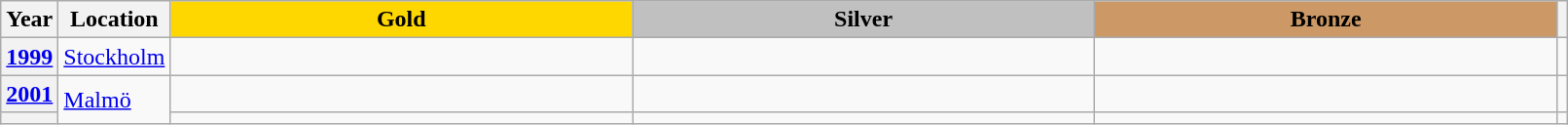<table class="wikitable unsortable" style="text-align:left; width:85%">
<tr>
<th scope="col" style="text-align:center">Year</th>
<th scope="col" style="text-align:center">Location</th>
<td scope="col" style="text-align:center; width:30%; background:gold"><strong>Gold</strong></td>
<td scope="col" style="text-align:center; width:30%; background:silver"><strong>Silver</strong></td>
<td scope="col" style="text-align:center; width:30%; background:#c96"><strong>Bronze</strong></td>
<th scope="col" style="text-align:center"></th>
</tr>
<tr>
<th scope="row" style="text-align:left"><a href='#'>1999</a></th>
<td><a href='#'>Stockholm</a></td>
<td></td>
<td></td>
<td></td>
<td></td>
</tr>
<tr>
<th scope="row" style="text-align:left"><a href='#'>2001</a></th>
<td rowspan="2"><a href='#'>Malmö</a></td>
<td></td>
<td></td>
<td></td>
<td></td>
</tr>
<tr>
<th scope="row" style="text-align:left"></th>
<td></td>
<td></td>
<td></td>
<td></td>
</tr>
</table>
